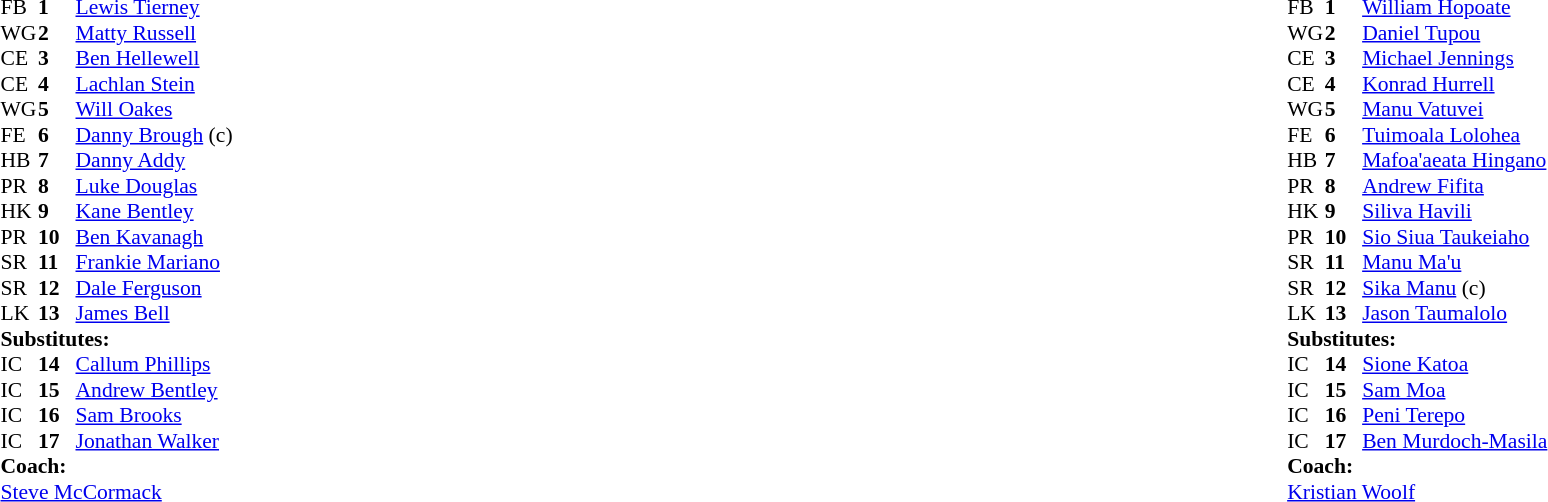<table width="100%" class="mw-collapsible mw-collapsed">
<tr>
<td valign="top" width="50%"><br><table cellspacing="0" cellpadding="0" style="font-size: 90%">
<tr>
<th width="25"></th>
<th width="25"></th>
</tr>
<tr>
<td>FB</td>
<td><strong>1</strong></td>
<td> <a href='#'>Lewis Tierney</a></td>
</tr>
<tr>
<td>WG</td>
<td><strong>2</strong></td>
<td> <a href='#'>Matty Russell</a></td>
</tr>
<tr>
<td>CE</td>
<td><strong>3</strong></td>
<td> <a href='#'>Ben Hellewell</a></td>
</tr>
<tr>
<td>CE</td>
<td><strong>4</strong></td>
<td> <a href='#'>Lachlan Stein</a></td>
</tr>
<tr>
<td>WG</td>
<td><strong>5</strong></td>
<td> <a href='#'>Will Oakes</a></td>
</tr>
<tr>
<td>FE</td>
<td><strong>6</strong></td>
<td> <a href='#'>Danny Brough</a> (c)</td>
</tr>
<tr>
<td>HB</td>
<td><strong>7</strong></td>
<td> <a href='#'>Danny Addy</a></td>
</tr>
<tr>
<td>PR</td>
<td><strong>8</strong></td>
<td> <a href='#'>Luke Douglas</a></td>
</tr>
<tr>
<td>HK</td>
<td><strong>9</strong></td>
<td> <a href='#'>Kane Bentley</a></td>
</tr>
<tr>
<td>PR</td>
<td><strong>10</strong></td>
<td> <a href='#'>Ben Kavanagh</a></td>
</tr>
<tr>
<td>SR</td>
<td><strong>11</strong></td>
<td> <a href='#'>Frankie Mariano</a></td>
</tr>
<tr>
<td>SR</td>
<td><strong>12</strong></td>
<td> <a href='#'>Dale Ferguson</a></td>
</tr>
<tr>
<td>LK</td>
<td><strong>13</strong></td>
<td> <a href='#'>James Bell</a></td>
</tr>
<tr>
<td colspan="3"><strong>Substitutes:</strong></td>
</tr>
<tr>
<td>IC</td>
<td><strong>14</strong></td>
<td> <a href='#'>Callum Phillips</a></td>
</tr>
<tr>
<td>IC</td>
<td><strong>15</strong></td>
<td> <a href='#'>Andrew Bentley</a></td>
</tr>
<tr>
<td>IC</td>
<td><strong>16</strong></td>
<td> <a href='#'>Sam Brooks</a></td>
</tr>
<tr>
<td>IC</td>
<td><strong>17</strong></td>
<td> <a href='#'>Jonathan Walker</a></td>
</tr>
<tr>
<td colspan="3"><strong>Coach:</strong></td>
</tr>
<tr>
<td colspan="4"><a href='#'>Steve McCormack</a></td>
</tr>
</table>
</td>
<td valign="top" width="50%"><br><table cellspacing="0" cellpadding="0" align="center" style="font-size: 90%">
<tr>
<th width="25"></th>
<th width="25"></th>
</tr>
<tr>
<td>FB</td>
<td><strong>1</strong></td>
<td> <a href='#'>William Hopoate</a></td>
</tr>
<tr>
<td>WG</td>
<td><strong>2</strong></td>
<td> <a href='#'>Daniel Tupou</a></td>
</tr>
<tr>
<td>CE</td>
<td><strong>3</strong></td>
<td> <a href='#'>Michael Jennings</a></td>
</tr>
<tr>
<td>CE</td>
<td><strong>4</strong></td>
<td> <a href='#'>Konrad Hurrell</a></td>
</tr>
<tr>
<td>WG</td>
<td><strong>5</strong></td>
<td> <a href='#'>Manu Vatuvei</a></td>
</tr>
<tr>
<td>FE</td>
<td><strong>6</strong></td>
<td> <a href='#'>Tuimoala Lolohea</a></td>
</tr>
<tr>
<td>HB</td>
<td><strong>7</strong></td>
<td> <a href='#'>Mafoa'aeata Hingano</a></td>
</tr>
<tr>
<td>PR</td>
<td><strong>8</strong></td>
<td> <a href='#'>Andrew Fifita</a></td>
</tr>
<tr>
<td>HK</td>
<td><strong>9</strong></td>
<td> <a href='#'>Siliva Havili</a></td>
</tr>
<tr>
<td>PR</td>
<td><strong>10</strong></td>
<td> <a href='#'>Sio Siua Taukeiaho</a></td>
</tr>
<tr>
<td>SR</td>
<td><strong>11</strong></td>
<td> <a href='#'>Manu Ma'u</a></td>
</tr>
<tr>
<td>SR</td>
<td><strong>12</strong></td>
<td> <a href='#'>Sika Manu</a> (c)</td>
</tr>
<tr>
<td>LK</td>
<td><strong>13</strong></td>
<td> <a href='#'>Jason Taumalolo</a></td>
</tr>
<tr>
<td colspan="3"><strong>Substitutes:</strong></td>
</tr>
<tr>
<td>IC</td>
<td><strong>14</strong></td>
<td> <a href='#'>Sione Katoa</a></td>
</tr>
<tr>
<td>IC</td>
<td><strong>15</strong></td>
<td> <a href='#'>Sam Moa</a></td>
</tr>
<tr>
<td>IC</td>
<td><strong>16</strong></td>
<td> <a href='#'>Peni Terepo</a></td>
</tr>
<tr>
<td>IC</td>
<td><strong>17</strong></td>
<td> <a href='#'>Ben Murdoch-Masila</a></td>
</tr>
<tr>
<td colspan="3"><strong>Coach:</strong></td>
</tr>
<tr>
<td colspan="4"><a href='#'>Kristian Woolf</a></td>
</tr>
</table>
</td>
</tr>
</table>
